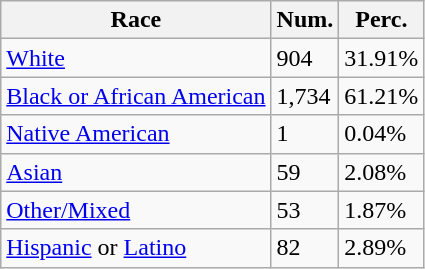<table class="wikitable">
<tr>
<th>Race</th>
<th>Num.</th>
<th>Perc.</th>
</tr>
<tr>
<td><a href='#'>White</a></td>
<td>904</td>
<td>31.91%</td>
</tr>
<tr>
<td><a href='#'>Black or African American</a></td>
<td>1,734</td>
<td>61.21%</td>
</tr>
<tr>
<td><a href='#'>Native American</a></td>
<td>1</td>
<td>0.04%</td>
</tr>
<tr>
<td><a href='#'>Asian</a></td>
<td>59</td>
<td>2.08%</td>
</tr>
<tr>
<td><a href='#'>Other/Mixed</a></td>
<td>53</td>
<td>1.87%</td>
</tr>
<tr>
<td><a href='#'>Hispanic</a> or <a href='#'>Latino</a></td>
<td>82</td>
<td>2.89%</td>
</tr>
</table>
